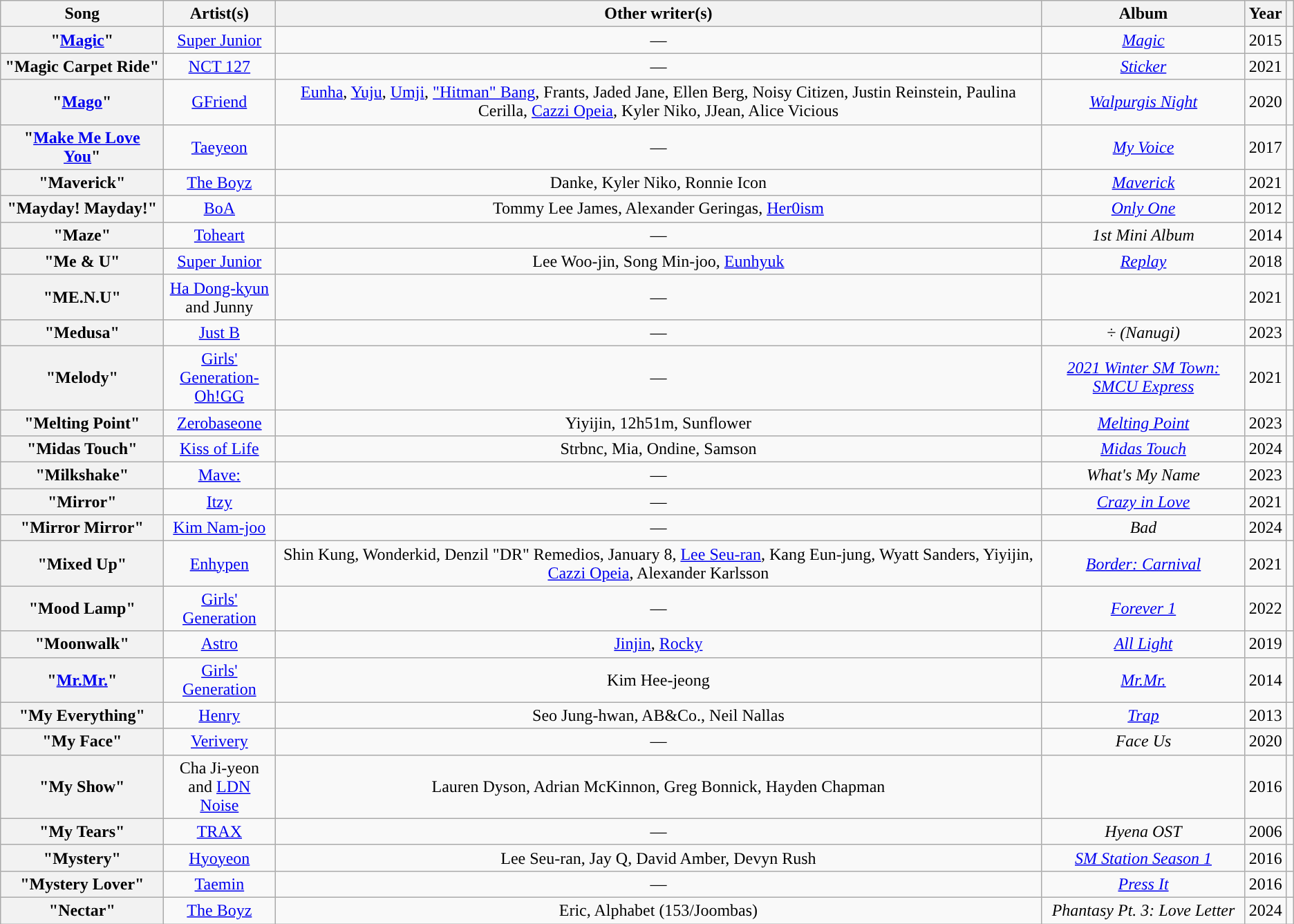<table class="wikitable sortable plainrowheaders" style="text-align:center;">
<tr>
<th scope="col" width="150">Song</th>
<th scope="col" width="100">Artist(s)</th>
<th scope="col" class="unsortable">Other writer(s)</th>
<th scope="col" data-sort-type="text">Album</th>
<th scope="col">Year</th>
<th scope="col" class="unsortable"></th>
</tr>
<tr>
<th scope="row">"<a href='#'>Magic</a>"</th>
<td><a href='#'>Super Junior</a></td>
<td>—</td>
<td><em><a href='#'>Magic</a></em></td>
<td>2015</td>
<td style="text-align:center;"></td>
</tr>
<tr>
<th scope="row">"Magic Carpet Ride"</th>
<td><a href='#'>NCT 127</a></td>
<td>—</td>
<td><em><a href='#'>Sticker</a></em></td>
<td>2021</td>
<td style="text-align:center;"></td>
</tr>
<tr>
<th scope="row">"<a href='#'>Mago</a>"</th>
<td><a href='#'>GFriend</a></td>
<td><a href='#'>Eunha</a>, <a href='#'>Yuju</a>, <a href='#'>Umji</a>, <a href='#'>"Hitman" Bang</a>, Frants, Jaded Jane, Ellen Berg, Noisy Citizen, Justin Reinstein, Paulina Cerilla, <a href='#'>Cazzi Opeia</a>, Kyler Niko, JJean, Alice Vicious</td>
<td><em><a href='#'>Walpurgis Night</a></em></td>
<td>2020</td>
<td style="text-align:center;"></td>
</tr>
<tr>
<th scope="row">"<a href='#'>Make Me Love You</a>"</th>
<td><a href='#'>Taeyeon</a></td>
<td>—</td>
<td><em><a href='#'>My Voice</a></em></td>
<td>2017</td>
<td style="text-align:center;"></td>
</tr>
<tr>
<th scope="row">"Maverick"</th>
<td><a href='#'>The Boyz</a></td>
<td>Danke, Kyler Niko, Ronnie Icon</td>
<td><em><a href='#'>Maverick</a></em></td>
<td>2021</td>
<td style="text-align:center;"></td>
</tr>
<tr>
<th scope="row">"Mayday! Mayday!"</th>
<td><a href='#'>BoA</a></td>
<td>Tommy Lee James, Alexander Geringas, <a href='#'>Her0ism</a></td>
<td><em><a href='#'>Only One</a></em></td>
<td>2012</td>
<td style="text-align:center;"></td>
</tr>
<tr>
<th scope="row">"Maze"</th>
<td><a href='#'>Toheart</a></td>
<td>—</td>
<td><em>1st Mini Album</em></td>
<td>2014</td>
<td style="text-align:center;"></td>
</tr>
<tr>
<th scope="row">"Me & U"</th>
<td><a href='#'>Super Junior</a></td>
<td>Lee Woo-jin, Song Min-joo, <a href='#'>Eunhyuk</a></td>
<td><em><a href='#'>Replay</a></em></td>
<td>2018</td>
<td style="text-align:center;"></td>
</tr>
<tr>
<th scope="row">"ME.N.U"</th>
<td><a href='#'>Ha Dong-kyun</a> and Junny</td>
<td>—</td>
<td></td>
<td>2021</td>
<td style="text-align:center;"></td>
</tr>
<tr>
<th scope="row">"Medusa"</th>
<td><a href='#'>Just B</a></td>
<td>—</td>
<td><em>÷ (Nanugi)</em></td>
<td>2023</td>
<td style="text-align:center;"></td>
</tr>
<tr>
<th scope="row">"Melody"</th>
<td><a href='#'>Girls' Generation-Oh!GG</a></td>
<td>—</td>
<td><em><a href='#'>2021 Winter SM Town: SMCU Express</a></em></td>
<td>2021</td>
<td style="text-align:center;"></td>
</tr>
<tr>
<th scope="row">"Melting Point"</th>
<td><a href='#'>Zerobaseone</a></td>
<td>Yiyijin, 12h51m, Sunflower</td>
<td><em><a href='#'>Melting Point</a></em></td>
<td>2023</td>
<td style="text-align:center;"></td>
</tr>
<tr>
<th scope="row">"Midas Touch"</th>
<td><a href='#'>Kiss of Life</a></td>
<td>Strbnc, Mia, Ondine, Samson</td>
<td><em><a href='#'>Midas Touch</a></em></td>
<td>2024</td>
<td style="text-align:center;"></td>
</tr>
<tr>
<th scope="row">"Milkshake"</th>
<td><a href='#'>Mave:</a></td>
<td>—</td>
<td><em>What's My Name</em></td>
<td>2023</td>
<td style="text-align:center;"></td>
</tr>
<tr>
<th scope="row">"Mirror"</th>
<td><a href='#'>Itzy</a></td>
<td>—</td>
<td><em><a href='#'>Crazy in Love</a></em></td>
<td>2021</td>
<td style="text-align:center;"></td>
</tr>
<tr>
<th scope="row">"Mirror Mirror"</th>
<td><a href='#'>Kim Nam-joo</a></td>
<td>—</td>
<td><em>Bad</em></td>
<td>2024</td>
<td style="text-align:center;"></td>
</tr>
<tr>
<th scope="row">"Mixed Up"</th>
<td><a href='#'>Enhypen</a></td>
<td>Shin Kung, Wonderkid, Denzil "DR" Remedios, January 8, <a href='#'>Lee Seu-ran</a>, Kang Eun-jung, Wyatt Sanders, Yiyijin, <a href='#'>Cazzi Opeia</a>, Alexander Karlsson</td>
<td><em><a href='#'>Border: Carnival</a></em></td>
<td>2021</td>
<td style="text-align:center;"></td>
</tr>
<tr>
<th scope="row">"Mood Lamp"</th>
<td><a href='#'>Girls' Generation</a></td>
<td>—</td>
<td><em><a href='#'>Forever 1</a></em></td>
<td>2022</td>
<td style="text-align:center;"></td>
</tr>
<tr>
<th scope="row">"Moonwalk"</th>
<td><a href='#'>Astro</a></td>
<td><a href='#'>Jinjin</a>, <a href='#'>Rocky</a></td>
<td><em><a href='#'>All Light</a></em></td>
<td>2019</td>
<td style="text-align:center;"></td>
</tr>
<tr>
<th scope="row">"<a href='#'>Mr.Mr.</a>"</th>
<td><a href='#'>Girls' Generation</a></td>
<td>Kim Hee-jeong</td>
<td><em><a href='#'>Mr.Mr.</a></em></td>
<td>2014</td>
<td style="text-align:center;"></td>
</tr>
<tr>
<th scope="row">"My Everything"</th>
<td><a href='#'>Henry</a></td>
<td>Seo Jung-hwan, AB&Co., Neil Nallas</td>
<td><em><a href='#'>Trap</a></em></td>
<td>2013</td>
<td style="text-align:center;"></td>
</tr>
<tr>
<th scope="row">"My Face"</th>
<td><a href='#'>Verivery</a></td>
<td>—</td>
<td><em>Face Us</em></td>
<td>2020</td>
<td style="text-align:center;"></td>
</tr>
<tr>
<th scope="row">"My Show"</th>
<td>Cha Ji-yeon and <a href='#'>LDN Noise</a></td>
<td>Lauren Dyson, Adrian McKinnon, Greg Bonnick, Hayden Chapman</td>
<td></td>
<td>2016</td>
<td style="text-align:center;"></td>
</tr>
<tr>
<th scope="row">"My Tears"</th>
<td><a href='#'>TRAX</a></td>
<td>—</td>
<td><em>Hyena OST</em></td>
<td>2006</td>
<td style="text-align:center;"></td>
</tr>
<tr>
<th scope="row">"Mystery"</th>
<td><a href='#'>Hyoyeon</a></td>
<td>Lee Seu-ran, Jay Q, David Amber, Devyn Rush</td>
<td><em><a href='#'>SM Station Season 1</a></em></td>
<td>2016</td>
<td style="text-align:center;"></td>
</tr>
<tr>
<th scope="row">"Mystery Lover"</th>
<td><a href='#'>Taemin</a></td>
<td>—</td>
<td><em><a href='#'>Press It</a></em></td>
<td>2016</td>
<td style="text-align:center;"></td>
</tr>
<tr>
<th scope="row">"Nectar"</th>
<td><a href='#'>The Boyz</a></td>
<td>Eric, Alphabet (153/Joombas)</td>
<td><em>Phantasy Pt. 3: Love Letter</em></td>
<td>2024</td>
<td style="text-align:center;"></td>
</tr>
</table>
